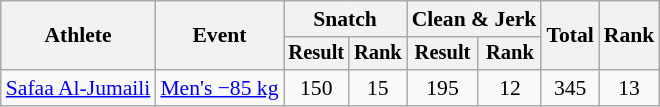<table class="wikitable" style="font-size:90%">
<tr>
<th rowspan="2">Athlete</th>
<th rowspan="2">Event</th>
<th colspan="2">Snatch</th>
<th colspan="2">Clean & Jerk</th>
<th rowspan="2">Total</th>
<th rowspan="2">Rank</th>
</tr>
<tr style="font-size:95%">
<th>Result</th>
<th>Rank</th>
<th>Result</th>
<th>Rank</th>
</tr>
<tr align=center>
<td align=left><a href='#'>Safaa Al-Jumaili</a></td>
<td align="left"><a href='#'>Men's −85 kg</a></td>
<td>150</td>
<td>15</td>
<td>195</td>
<td>12</td>
<td>345</td>
<td>13</td>
</tr>
</table>
